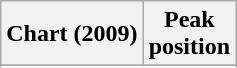<table class="wikitable sortable">
<tr>
<th>Chart (2009)</th>
<th>Peak<br>position</th>
</tr>
<tr>
</tr>
<tr>
</tr>
</table>
